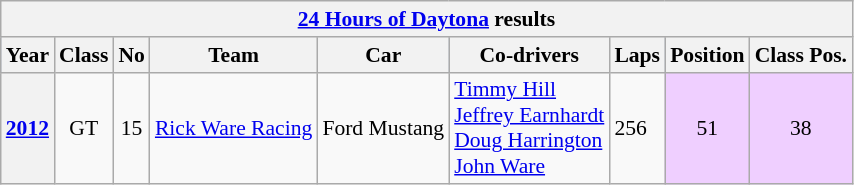<table class="wikitable" style="font-size:90%">
<tr>
<th colspan=45><a href='#'>24 Hours of Daytona</a> results</th>
</tr>
<tr style="background:#abbbdd;">
<th>Year</th>
<th>Class</th>
<th>No</th>
<th>Team</th>
<th>Car</th>
<th>Co-drivers</th>
<th>Laps</th>
<th>Position</th>
<th>Class Pos.</th>
</tr>
<tr>
<th><a href='#'>2012</a></th>
<td align=center>GT</td>
<td align=center>15</td>
<td> <a href='#'>Rick Ware Racing</a></td>
<td>Ford Mustang</td>
<td> <a href='#'>Timmy Hill</a><br> <a href='#'>Jeffrey Earnhardt</a><br> <a href='#'>Doug Harrington</a><br> <a href='#'>John Ware</a></td>
<td>256</td>
<td style="background:#EFCFFF;" align=center>51 </td>
<td style="background:#EFCFFF;" align=center>38 </td>
</tr>
</table>
